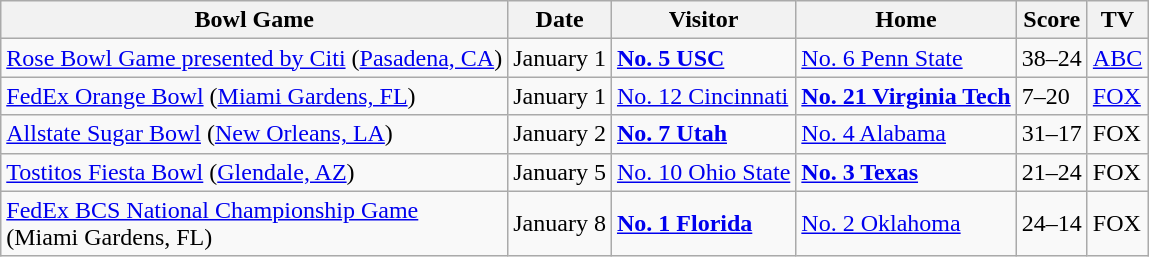<table class="wikitable">
<tr>
<th>Bowl Game</th>
<th>Date</th>
<th>Visitor</th>
<th>Home</th>
<th>Score</th>
<th>TV</th>
</tr>
<tr>
<td><a href='#'>Rose Bowl Game presented by Citi</a> (<a href='#'>Pasadena, CA</a>)</td>
<td>January 1</td>
<td><strong><a href='#'>No. 5 USC</a></strong></td>
<td><a href='#'>No. 6 Penn State</a></td>
<td>38–24</td>
<td><a href='#'>ABC</a></td>
</tr>
<tr>
<td><a href='#'>FedEx Orange Bowl</a> (<a href='#'>Miami Gardens, FL</a>)</td>
<td>January 1</td>
<td><a href='#'>No. 12 Cincinnati</a></td>
<td><strong><a href='#'>No. 21 Virginia Tech</a></strong></td>
<td>7–20</td>
<td><a href='#'>FOX</a></td>
</tr>
<tr>
<td><a href='#'>Allstate Sugar Bowl</a> (<a href='#'>New Orleans, LA</a>)</td>
<td>January 2</td>
<td><strong><a href='#'>No. 7 Utah</a></strong></td>
<td><a href='#'>No. 4 Alabama</a></td>
<td>31–17</td>
<td>FOX</td>
</tr>
<tr>
<td><a href='#'>Tostitos Fiesta Bowl</a> (<a href='#'>Glendale, AZ</a>)</td>
<td>January 5</td>
<td><a href='#'>No. 10 Ohio State</a></td>
<td><strong><a href='#'>No. 3 Texas</a></strong></td>
<td>21–24</td>
<td>FOX</td>
</tr>
<tr>
<td><a href='#'>FedEx BCS National Championship Game</a><br>(Miami Gardens, FL)</td>
<td>January 8</td>
<td><strong><a href='#'>No. 1 Florida</a></strong></td>
<td><a href='#'>No. 2 Oklahoma</a></td>
<td>24–14</td>
<td>FOX</td>
</tr>
</table>
